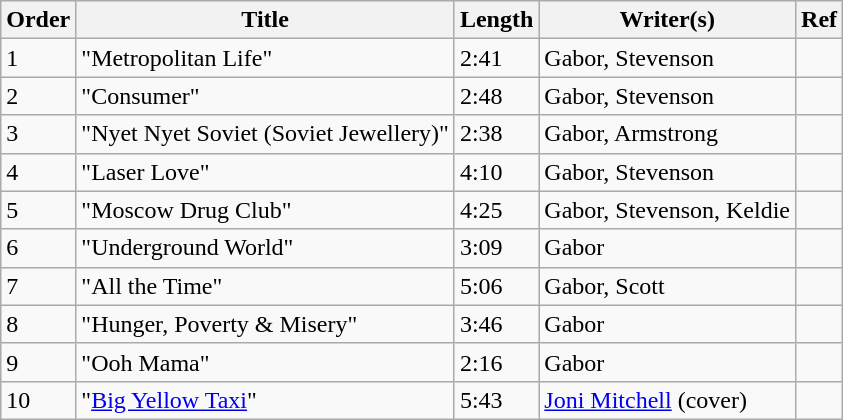<table class="wikitable">
<tr>
<th>Order</th>
<th>Title</th>
<th>Length</th>
<th>Writer(s)</th>
<th>Ref</th>
</tr>
<tr>
<td>1</td>
<td>"Metropolitan Life"</td>
<td>2:41</td>
<td>Gabor, Stevenson</td>
<td></td>
</tr>
<tr>
<td>2</td>
<td>"Consumer"</td>
<td>2:48</td>
<td>Gabor, Stevenson</td>
<td></td>
</tr>
<tr>
<td>3</td>
<td>"Nyet Nyet Soviet (Soviet Jewellery)"</td>
<td>2:38</td>
<td>Gabor, Armstrong</td>
<td></td>
</tr>
<tr>
<td>4</td>
<td>"Laser Love"</td>
<td>4:10</td>
<td>Gabor, Stevenson</td>
<td></td>
</tr>
<tr>
<td>5</td>
<td>"Moscow Drug Club"</td>
<td>4:25</td>
<td>Gabor, Stevenson, Keldie</td>
<td></td>
</tr>
<tr>
<td>6</td>
<td>"Underground World"</td>
<td>3:09</td>
<td>Gabor</td>
<td></td>
</tr>
<tr>
<td>7</td>
<td>"All the Time"</td>
<td>5:06</td>
<td>Gabor, Scott</td>
<td></td>
</tr>
<tr>
<td>8</td>
<td>"Hunger, Poverty & Misery"</td>
<td>3:46</td>
<td>Gabor</td>
<td></td>
</tr>
<tr>
<td>9</td>
<td>"Ooh Mama"</td>
<td>2:16</td>
<td>Gabor</td>
<td></td>
</tr>
<tr>
<td>10</td>
<td>"<a href='#'>Big Yellow Taxi</a>"</td>
<td>5:43</td>
<td><a href='#'>Joni Mitchell</a> (cover)</td>
<td></td>
</tr>
</table>
